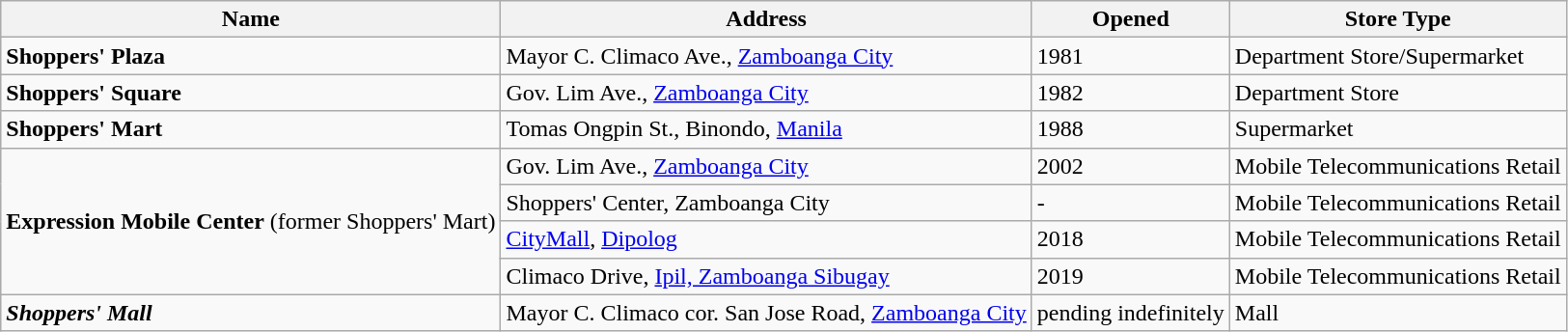<table class="wikitable">
<tr>
<th>Name</th>
<th>Address</th>
<th>Opened</th>
<th>Store Type</th>
</tr>
<tr>
<td><strong>Shoppers' Plaza</strong></td>
<td>Mayor C. Climaco Ave., <a href='#'>Zamboanga City</a></td>
<td>1981</td>
<td>Department Store/Supermarket</td>
</tr>
<tr>
<td><strong>Shoppers' Square</strong></td>
<td>Gov. Lim Ave., <a href='#'>Zamboanga City</a></td>
<td>1982</td>
<td>Department Store</td>
</tr>
<tr>
<td><strong>Shoppers' Mart</strong></td>
<td>Tomas Ongpin St., Binondo, <a href='#'>Manila</a></td>
<td>1988</td>
<td>Supermarket</td>
</tr>
<tr>
<td rowspan="4"><strong>Expression Mobile Center</strong> (former Shoppers' Mart)</td>
<td>Gov. Lim Ave., <a href='#'>Zamboanga City</a></td>
<td>2002</td>
<td>Mobile Telecommunications Retail</td>
</tr>
<tr>
<td>Shoppers' Center, Zamboanga City</td>
<td>-</td>
<td>Mobile Telecommunications Retail</td>
</tr>
<tr>
<td><a href='#'>CityMall</a>, <a href='#'>Dipolog</a></td>
<td>2018</td>
<td>Mobile Telecommunications Retail</td>
</tr>
<tr>
<td>Climaco Drive, <a href='#'>Ipil, Zamboanga Sibugay</a></td>
<td>2019</td>
<td>Mobile Telecommunications Retail</td>
</tr>
<tr>
<td><strong><em>Shoppers' Mall</em></strong></td>
<td>Mayor C. Climaco cor. San Jose Road, <a href='#'>Zamboanga City</a></td>
<td>pending indefinitely</td>
<td>Mall</td>
</tr>
</table>
